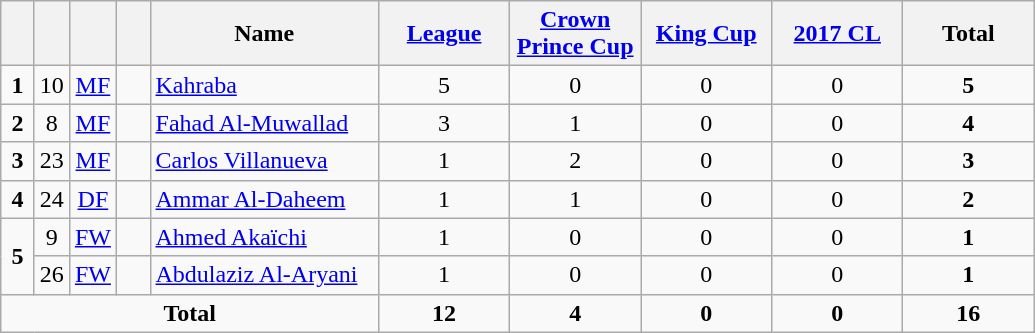<table class="wikitable" style="text-align:center">
<tr>
<th width=15></th>
<th width=15></th>
<th width=15></th>
<th width=15></th>
<th width=145>Name</th>
<th width=80><a href='#'>League</a></th>
<th width=80><a href='#'>Crown Prince Cup</a></th>
<th width=80><a href='#'>King Cup</a></th>
<th width=80><a href='#'>2017 CL</a></th>
<th width=80>Total</th>
</tr>
<tr>
<td><strong>1</strong></td>
<td>10</td>
<td><a href='#'>MF</a></td>
<td></td>
<td align=left><a href='#'>Kahraba</a></td>
<td>5</td>
<td>0</td>
<td>0</td>
<td>0</td>
<td><strong>5</strong></td>
</tr>
<tr>
<td><strong>2</strong></td>
<td>8</td>
<td><a href='#'>MF</a></td>
<td></td>
<td align=left><a href='#'>Fahad Al-Muwallad</a></td>
<td>3</td>
<td>1</td>
<td>0</td>
<td>0</td>
<td><strong>4</strong></td>
</tr>
<tr>
<td><strong>3</strong></td>
<td>23</td>
<td><a href='#'>MF</a></td>
<td></td>
<td align=left><a href='#'>Carlos Villanueva</a></td>
<td>1</td>
<td>2</td>
<td>0</td>
<td>0</td>
<td><strong>3</strong></td>
</tr>
<tr>
<td><strong>4</strong></td>
<td>24</td>
<td><a href='#'>DF</a></td>
<td></td>
<td align=left><a href='#'>Ammar Al-Daheem</a></td>
<td>1</td>
<td>1</td>
<td>0</td>
<td>0</td>
<td><strong>2</strong></td>
</tr>
<tr>
<td rowspan=2><strong>5</strong></td>
<td>9</td>
<td><a href='#'>FW</a></td>
<td></td>
<td align=left><a href='#'>Ahmed Akaïchi</a></td>
<td>1</td>
<td>0</td>
<td>0</td>
<td>0</td>
<td><strong>1</strong></td>
</tr>
<tr>
<td>26</td>
<td><a href='#'>FW</a></td>
<td></td>
<td align=left><a href='#'>Abdulaziz Al-Aryani</a></td>
<td>1</td>
<td>0</td>
<td>0</td>
<td>0</td>
<td><strong>1</strong></td>
</tr>
<tr>
<td colspan=5><strong>Total</strong></td>
<td><strong>12</strong></td>
<td><strong>4</strong></td>
<td><strong>0</strong></td>
<td><strong>0</strong></td>
<td><strong>16</strong></td>
</tr>
</table>
